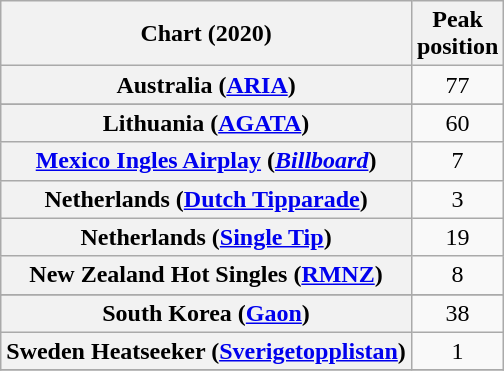<table class="wikitable sortable plainrowheaders" style="text-align:center">
<tr>
<th scope="col">Chart (2020)</th>
<th scope="col">Peak<br>position</th>
</tr>
<tr>
<th scope="row">Australia (<a href='#'>ARIA</a>)</th>
<td>77</td>
</tr>
<tr>
</tr>
<tr>
</tr>
<tr>
</tr>
<tr>
</tr>
<tr>
<th scope="row">Lithuania (<a href='#'>AGATA</a>)</th>
<td>60</td>
</tr>
<tr>
<th scope="row"><a href='#'>Mexico Ingles Airplay</a> (<em><a href='#'>Billboard</a></em>)</th>
<td>7</td>
</tr>
<tr>
<th scope="row">Netherlands (<a href='#'>Dutch Tipparade</a>)</th>
<td>3</td>
</tr>
<tr>
<th scope="row">Netherlands (<a href='#'>Single Tip</a>)</th>
<td>19</td>
</tr>
<tr>
<th scope="row">New Zealand Hot Singles (<a href='#'>RMNZ</a>)</th>
<td>8</td>
</tr>
<tr>
</tr>
<tr>
</tr>
<tr>
<th scope="row">South Korea (<a href='#'>Gaon</a>)</th>
<td>38</td>
</tr>
<tr>
<th scope="row">Sweden Heatseeker (<a href='#'>Sverigetopplistan</a>)</th>
<td>1</td>
</tr>
<tr>
</tr>
</table>
